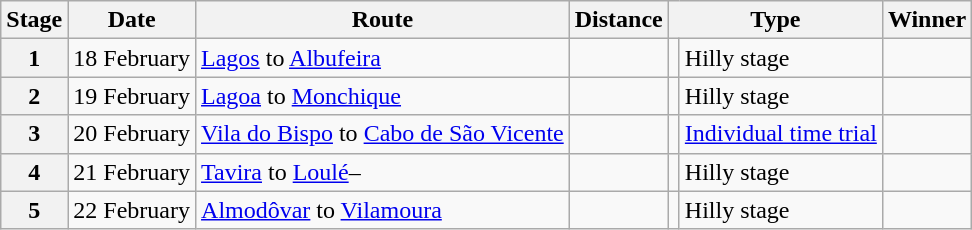<table class="wikitable">
<tr>
<th>Stage</th>
<th>Date</th>
<th>Route</th>
<th>Distance</th>
<th colspan=2>Type</th>
<th>Winner</th>
</tr>
<tr>
<th scope=row>1</th>
<td>18 February</td>
<td><a href='#'>Lagos</a> to <a href='#'>Albufeira</a></td>
<td></td>
<td></td>
<td>Hilly stage</td>
<td></td>
</tr>
<tr>
<th scope=row>2</th>
<td>19 February</td>
<td><a href='#'>Lagoa</a> to <a href='#'>Monchique</a></td>
<td></td>
<td></td>
<td>Hilly stage</td>
<td></td>
</tr>
<tr>
<th scope=row>3</th>
<td>20 February</td>
<td><a href='#'>Vila do Bispo</a> to <a href='#'>Cabo de São Vicente</a></td>
<td></td>
<td></td>
<td><a href='#'>Individual time trial</a></td>
<td></td>
</tr>
<tr>
<th scope=row>4</th>
<td>21 February</td>
<td><a href='#'>Tavira</a> to <a href='#'>Loulé</a>–</td>
<td></td>
<td></td>
<td>Hilly stage</td>
<td></td>
</tr>
<tr>
<th scope=row>5</th>
<td>22 February</td>
<td><a href='#'>Almodôvar</a> to <a href='#'>Vilamoura</a></td>
<td></td>
<td></td>
<td>Hilly stage</td>
<td></td>
</tr>
</table>
